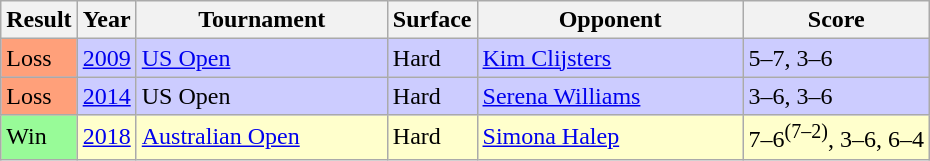<table class="sortable wikitable">
<tr>
<th>Result</th>
<th>Year</th>
<th width=160>Tournament</th>
<th>Surface</th>
<th width=170>Opponent</th>
<th class="unsortable">Score</th>
</tr>
<tr style="background:#ccf;">
<td style="background:#ffa07a;">Loss</td>
<td><a href='#'>2009</a></td>
<td><a href='#'>US Open</a></td>
<td>Hard</td>
<td> <a href='#'>Kim Clijsters</a></td>
<td>5–7, 3–6</td>
</tr>
<tr style="background:#ccf;">
<td style="background:#ffa07a;">Loss</td>
<td><a href='#'>2014</a></td>
<td>US Open</td>
<td>Hard</td>
<td> <a href='#'>Serena Williams</a></td>
<td>3–6, 3–6</td>
</tr>
<tr style="background:#ffc;">
<td bgcolor=98fb98>Win</td>
<td><a href='#'>2018</a></td>
<td><a href='#'>Australian Open</a></td>
<td>Hard</td>
<td> <a href='#'>Simona Halep</a></td>
<td>7–6<sup>(7–2)</sup>, 3–6, 6–4</td>
</tr>
</table>
